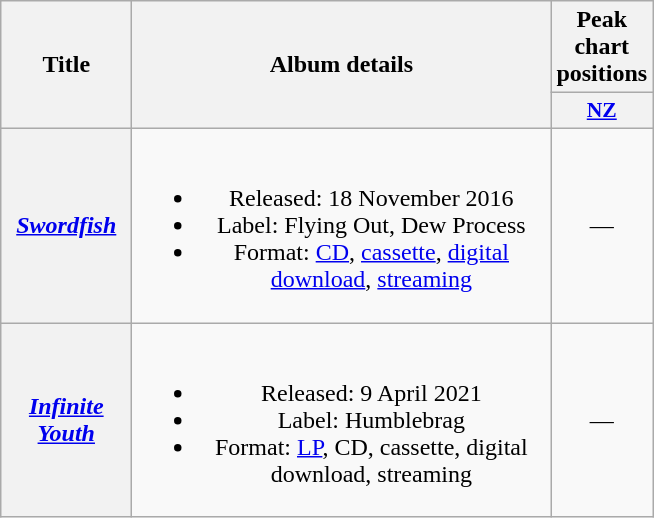<table class="wikitable plainrowheaders" style="text-align:center;">
<tr>
<th scope="col" rowspan="2" style="width:5em;">Title</th>
<th scope="col" rowspan="2" style="width:17em;">Album details</th>
<th scope="col" colspan="1">Peak chart positions</th>
</tr>
<tr>
<th scope="col" style="width:3em;font-size:90%;"><a href='#'>NZ</a><br></th>
</tr>
<tr>
<th scope="row"><em><a href='#'>Swordfish</a></em></th>
<td><br><ul><li>Released: 18 November 2016</li><li>Label: Flying Out, Dew Process</li><li>Format: <a href='#'>CD</a>, <a href='#'>cassette</a>, <a href='#'>digital download</a>, <a href='#'>streaming</a></li></ul></td>
<td>—</td>
</tr>
<tr>
<th scope="row"><em><a href='#'>Infinite Youth</a></em></th>
<td><br><ul><li>Released: 9 April 2021</li><li>Label: Humblebrag</li><li>Format: <a href='#'>LP</a>, CD, cassette, digital download, streaming</li></ul></td>
<td>—</td>
</tr>
</table>
